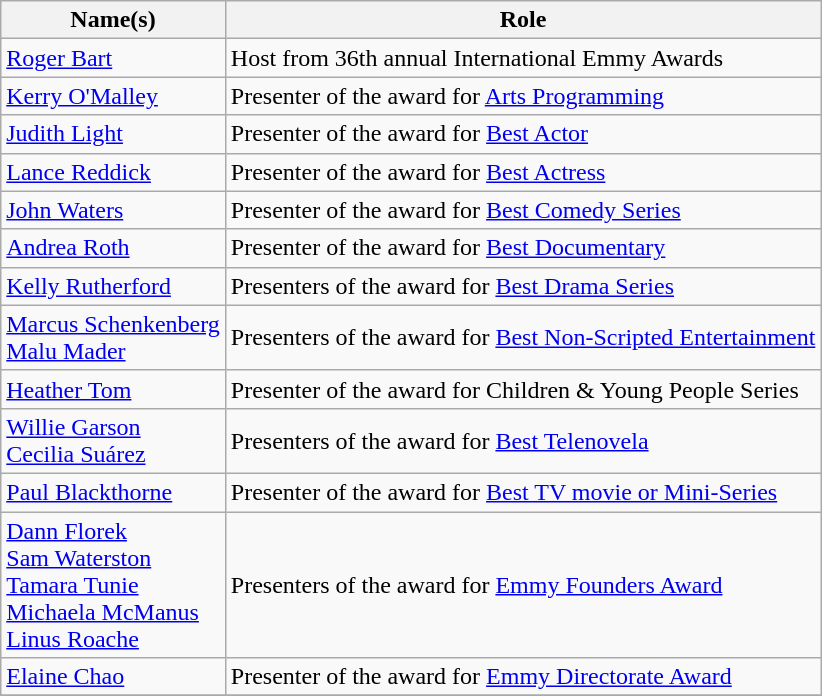<table class="wikitable sortable">
<tr>
<th>Name(s)</th>
<th>Role</th>
</tr>
<tr>
<td><a href='#'>Roger Bart</a></td>
<td>Host from 36th annual International Emmy Awards</td>
</tr>
<tr>
<td><a href='#'>Kerry O'Malley</a></td>
<td>Presenter of the award for <a href='#'>Arts Programming</a></td>
</tr>
<tr>
<td><a href='#'>Judith Light</a></td>
<td>Presenter of the award for <a href='#'>Best Actor</a></td>
</tr>
<tr>
<td><a href='#'>Lance Reddick</a></td>
<td>Presenter of the award for <a href='#'>Best Actress</a></td>
</tr>
<tr>
<td><a href='#'>John Waters</a></td>
<td>Presenter of the award for <a href='#'>Best Comedy Series</a></td>
</tr>
<tr>
<td><a href='#'>Andrea Roth</a></td>
<td>Presenter of the award for <a href='#'>Best Documentary</a></td>
</tr>
<tr>
<td><a href='#'>Kelly Rutherford</a></td>
<td>Presenters of the award for <a href='#'>Best Drama Series</a></td>
</tr>
<tr>
<td><a href='#'>Marcus Schenkenberg</a><br><a href='#'>Malu Mader</a></td>
<td>Presenters of the award for <a href='#'>Best Non-Scripted Entertainment</a></td>
</tr>
<tr>
<td><a href='#'>Heather Tom</a></td>
<td>Presenter of the award for Children & Young People Series</td>
</tr>
<tr>
<td><a href='#'>Willie Garson</a><br><a href='#'>Cecilia Suárez</a></td>
<td>Presenters of the award for <a href='#'>Best Telenovela</a></td>
</tr>
<tr>
<td><a href='#'>Paul Blackthorne</a></td>
<td>Presenter of the award for <a href='#'>Best TV movie or Mini-Series</a></td>
</tr>
<tr>
<td><a href='#'>Dann Florek</a><br><a href='#'>Sam Waterston</a><br><a href='#'>Tamara Tunie</a><br><a href='#'>Michaela McManus</a><br><a href='#'>Linus Roache</a></td>
<td>Presenters of the award for <a href='#'>Emmy Founders Award</a></td>
</tr>
<tr>
<td><a href='#'>Elaine Chao</a></td>
<td>Presenter of the award for <a href='#'>Emmy Directorate Award</a></td>
</tr>
<tr>
</tr>
</table>
